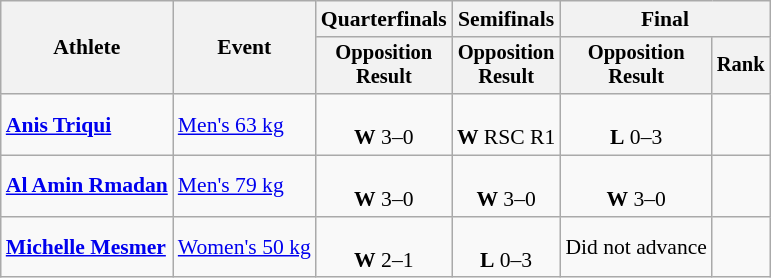<table class="wikitable" style="font-size:90%">
<tr>
<th rowspan=2>Athlete</th>
<th rowspan=2>Event</th>
<th>Quarterfinals</th>
<th>Semifinals</th>
<th colspan=2>Final</th>
</tr>
<tr style="font-size:95%">
<th>Opposition<br>Result</th>
<th>Opposition<br>Result</th>
<th>Opposition<br>Result</th>
<th>Rank</th>
</tr>
<tr align=center>
<td align=left><strong><a href='#'>Anis Triqui</a></strong></td>
<td align=left><a href='#'>Men's 63 kg</a></td>
<td><br><strong>W</strong> 3–0</td>
<td><br><strong>W</strong> RSC R1</td>
<td><br><strong>L</strong> 0–3</td>
<td></td>
</tr>
<tr align=center>
<td align=left><strong><a href='#'>Al Amin Rmadan</a></strong></td>
<td align=left><a href='#'>Men's 79 kg</a></td>
<td><br><strong>W</strong> 3–0</td>
<td><br><strong>W</strong> 3–0</td>
<td><br><strong>W</strong> 3–0</td>
<td></td>
</tr>
<tr align=center>
<td align=left><strong><a href='#'>Michelle Mesmer</a></strong></td>
<td align=left><a href='#'>Women's 50 kg</a></td>
<td><br><strong>W</strong> 2–1</td>
<td><br><strong>L</strong> 0–3</td>
<td>Did not advance</td>
<td></td>
</tr>
</table>
